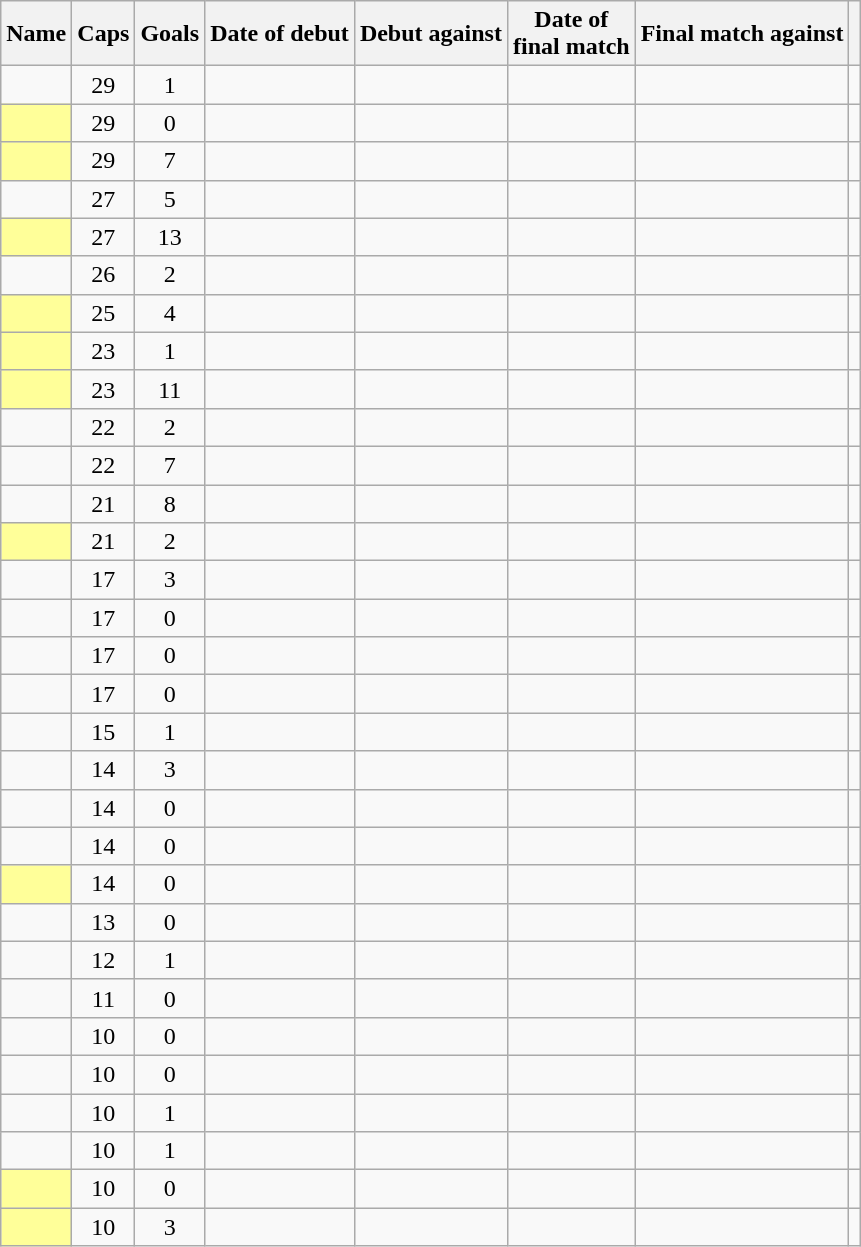<table class="wikitable plainrowheaders sortable" style="text-align: center;">
<tr>
<th scope="col">Name</th>
<th scope="col">Caps</th>
<th scope="col">Goals</th>
<th scope="col">Date of debut</th>
<th scope="col">Debut against</th>
<th scope="col">Date of<br>final match</th>
<th scope="col">Final match against</th>
<th scope="col" class="unsortable"></th>
</tr>
<tr>
<td scope="row" align="left"></td>
<td>29</td>
<td>1</td>
<td align="left"></td>
<td align="left"></td>
<td align="left"></td>
<td align="left"></td>
<td></td>
</tr>
<tr>
<td scope="row" style="background-color:#FFFF99" align="left"><strong></strong></td>
<td>29</td>
<td>0</td>
<td align="left"></td>
<td align="left"></td>
<td align="left"></td>
<td align="left"></td>
<td></td>
</tr>
<tr>
<td scope="row" style="background-color:#FFFF99" align="left"><strong></strong></td>
<td>29</td>
<td>7</td>
<td align="left"></td>
<td align="left"></td>
<td align="left"></td>
<td align="left"></td>
<td></td>
</tr>
<tr>
<td scope="row" align="left"></td>
<td>27</td>
<td>5</td>
<td align="left"></td>
<td align="left"></td>
<td align="left"></td>
<td align="left"></td>
<td></td>
</tr>
<tr>
<td scope="row" style="background-color:#FFFF99" align="left"><strong></strong></td>
<td>27</td>
<td>13</td>
<td align="left"></td>
<td align="left"></td>
<td align="left"></td>
<td align="left"></td>
<td></td>
</tr>
<tr>
<td scope="row" align="left"></td>
<td>26</td>
<td>2</td>
<td align="left"></td>
<td align="left"></td>
<td align="left"></td>
<td align="left"></td>
<td></td>
</tr>
<tr>
<td scope="row" style="background-color:#FFFF99" align="left"><strong></strong></td>
<td>25</td>
<td>4</td>
<td align="left"></td>
<td align="left"></td>
<td align="left"></td>
<td align="left"></td>
<td></td>
</tr>
<tr>
<td scope="row" style="background-color:#FFFF99" align="left"><strong></strong></td>
<td>23</td>
<td>1</td>
<td align="left"></td>
<td align="left"></td>
<td align="left"></td>
<td align="left"></td>
<td></td>
</tr>
<tr>
<td scope="row" style="background-color:#FFFF99" align="left"><strong></strong></td>
<td>23</td>
<td>11</td>
<td align="left"></td>
<td align="left"></td>
<td align="left"></td>
<td align="left"></td>
<td></td>
</tr>
<tr>
<td scope="row" align="left"></td>
<td>22</td>
<td>2</td>
<td align="left"></td>
<td align="left"></td>
<td align="left"></td>
<td align="left"></td>
<td></td>
</tr>
<tr>
<td scope="row" align="left"></td>
<td>22</td>
<td>7</td>
<td align="left"></td>
<td align="left"></td>
<td align="left"></td>
<td align="left"></td>
<td></td>
</tr>
<tr>
<td scope="row" align="left"></td>
<td>21</td>
<td>8</td>
<td align="left"></td>
<td align="left"></td>
<td align="left"></td>
<td align="left"></td>
<td></td>
</tr>
<tr>
<td scope="row" style="background-color:#FFFF99" align="left"><strong></strong></td>
<td>21</td>
<td>2</td>
<td align="left"></td>
<td align="left"></td>
<td align="left"></td>
<td align="left"></td>
<td></td>
</tr>
<tr>
<td scope="row" align="left"></td>
<td>17</td>
<td>3</td>
<td align="left"></td>
<td align="left"></td>
<td align="left"></td>
<td align="left"></td>
<td></td>
</tr>
<tr>
<td scope="row" align="left"></td>
<td>17</td>
<td>0</td>
<td align="left"></td>
<td align="left"></td>
<td align="left"></td>
<td align="left"></td>
<td></td>
</tr>
<tr>
<td scope="row" align="left"></td>
<td>17</td>
<td>0</td>
<td align="left"></td>
<td align="left"></td>
<td align="left"></td>
<td align="left"></td>
<td></td>
</tr>
<tr>
<td scope="row" align="left"></td>
<td>17</td>
<td>0</td>
<td align="left"></td>
<td align="left"></td>
<td align="left"></td>
<td align="left"></td>
<td></td>
</tr>
<tr>
<td scope="row" align="left"></td>
<td>15</td>
<td>1</td>
<td align="left"></td>
<td align="left"></td>
<td align="left"></td>
<td align="left"></td>
<td></td>
</tr>
<tr>
<td scope="row" align="left"></td>
<td>14</td>
<td>3</td>
<td align="left"></td>
<td align="left"></td>
<td align="left"></td>
<td align="left"></td>
<td></td>
</tr>
<tr>
<td scope="row" align="left"></td>
<td>14</td>
<td>0</td>
<td align="left"></td>
<td align="left"></td>
<td align="left"></td>
<td align="left"></td>
<td></td>
</tr>
<tr>
<td scope="row" align="left"></td>
<td>14</td>
<td>0</td>
<td align="left"></td>
<td align="left"></td>
<td align="left"></td>
<td align="left"></td>
<td></td>
</tr>
<tr>
<td scope="row" style="background-color:#FFFF99" align="left"><strong></strong></td>
<td>14</td>
<td>0</td>
<td align="left"></td>
<td align="left"></td>
<td align="left"></td>
<td align="left"></td>
<td></td>
</tr>
<tr>
<td scope="row" align="left"></td>
<td>13</td>
<td>0</td>
<td align="left"></td>
<td align="left"></td>
<td align="left"></td>
<td align="left"></td>
<td></td>
</tr>
<tr>
<td scope="row" align="left"></td>
<td>12</td>
<td>1</td>
<td align="left"></td>
<td align="left"></td>
<td align="left"></td>
<td align="left"></td>
<td></td>
</tr>
<tr>
<td scope="row" align="left"></td>
<td>11</td>
<td>0</td>
<td align="left"></td>
<td align="left"></td>
<td align="left"></td>
<td align="left"></td>
<td></td>
</tr>
<tr>
<td scope="row" align="left"></td>
<td>10</td>
<td>0</td>
<td align="left"></td>
<td align="left"></td>
<td align="left"></td>
<td align="left"></td>
<td></td>
</tr>
<tr>
<td scope="row" align="left"></td>
<td>10</td>
<td>0</td>
<td align="left"></td>
<td align="left"></td>
<td align="left"></td>
<td align="left"></td>
<td></td>
</tr>
<tr>
<td scope="row" align="left"></td>
<td>10</td>
<td>1</td>
<td align="left"></td>
<td align="left"></td>
<td align="left"></td>
<td align="left"></td>
<td></td>
</tr>
<tr>
<td scope="row" align="left"></td>
<td>10</td>
<td>1</td>
<td align="left"></td>
<td align="left"></td>
<td align="left"></td>
<td align="left"></td>
<td></td>
</tr>
<tr>
<td scope="row" style="background-color:#FFFF99" align="left"><strong></strong></td>
<td>10</td>
<td>0</td>
<td align="left"></td>
<td align="left"></td>
<td align="left"></td>
<td align="left"></td>
<td></td>
</tr>
<tr>
<td scope="row" style="background-color:#FFFF99" align="left"><strong></strong></td>
<td>10</td>
<td>3</td>
<td align="left"></td>
<td align="left"></td>
<td align="left"></td>
<td align="left"></td>
<td></td>
</tr>
</table>
